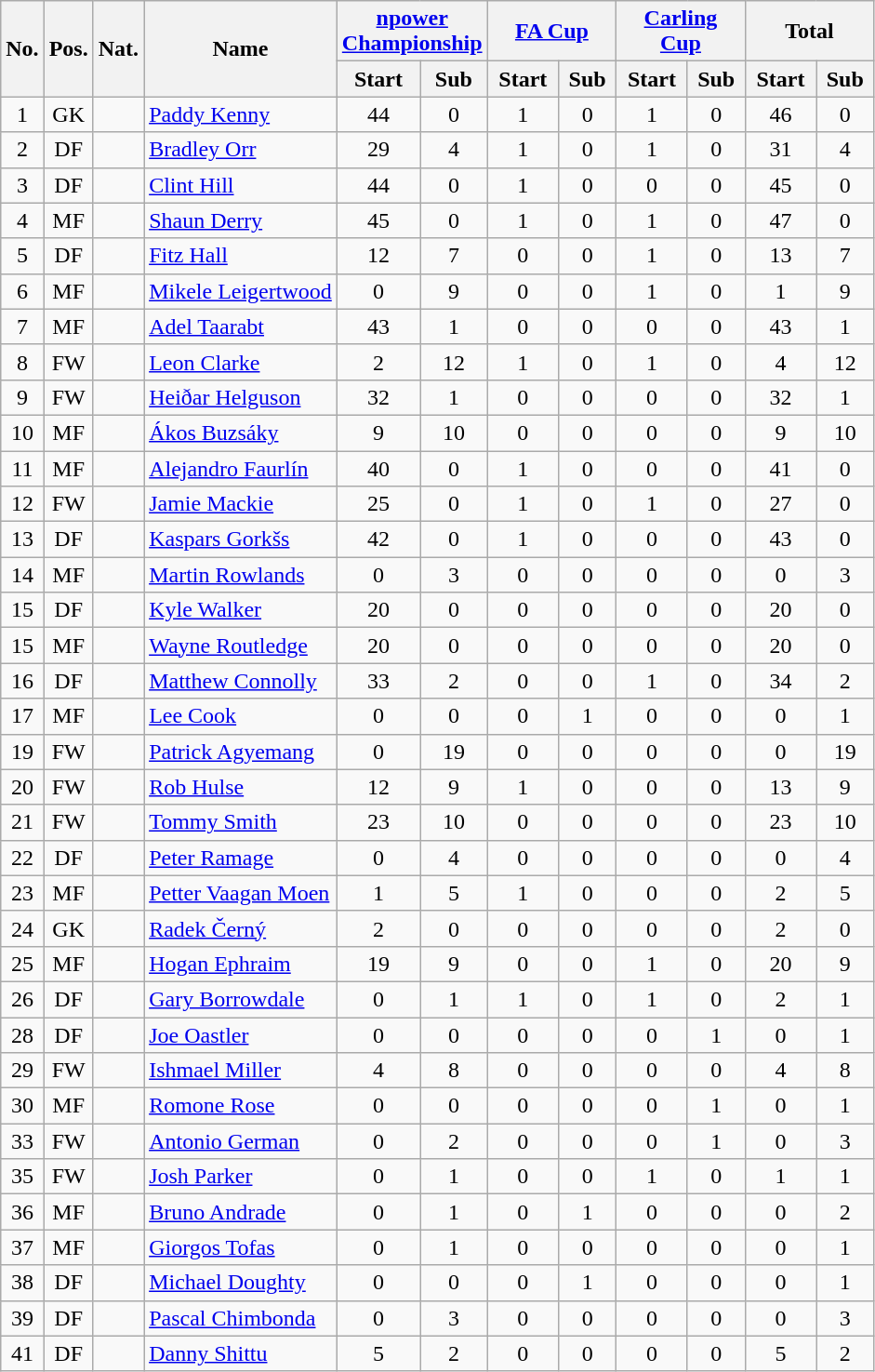<table class="wikitable" style="text-align:center">
<tr>
<th rowspan="2">No.</th>
<th rowspan="2">Pos.</th>
<th rowspan="2">Nat.</th>
<th rowspan="2">Name</th>
<th colspan="2" width="85"><a href='#'>npower Championship</a></th>
<th colspan="2" width="85"><a href='#'>FA Cup</a></th>
<th colspan="2" width="85"><a href='#'>Carling Cup</a></th>
<th colspan="2" width="85">Total</th>
</tr>
<tr>
<th>Start</th>
<th>Sub</th>
<th>Start</th>
<th>Sub</th>
<th>Start</th>
<th>Sub</th>
<th>Start</th>
<th>Sub</th>
</tr>
<tr>
<td>1</td>
<td>GK</td>
<td></td>
<td align=left><a href='#'>Paddy Kenny</a></td>
<td>44</td>
<td>0</td>
<td>1</td>
<td>0</td>
<td>1</td>
<td>0</td>
<td>46</td>
<td>0</td>
</tr>
<tr>
<td>2</td>
<td>DF</td>
<td></td>
<td align=left><a href='#'>Bradley Orr</a></td>
<td>29</td>
<td>4</td>
<td>1</td>
<td>0</td>
<td>1</td>
<td>0</td>
<td>31</td>
<td>4</td>
</tr>
<tr>
<td>3</td>
<td>DF</td>
<td></td>
<td align=left><a href='#'>Clint Hill</a></td>
<td>44</td>
<td>0</td>
<td>1</td>
<td>0</td>
<td>0</td>
<td>0</td>
<td>45</td>
<td>0</td>
</tr>
<tr>
<td>4</td>
<td>MF</td>
<td></td>
<td align=left><a href='#'>Shaun Derry</a></td>
<td>45</td>
<td>0</td>
<td>1</td>
<td>0</td>
<td>1</td>
<td>0</td>
<td>47</td>
<td>0</td>
</tr>
<tr>
<td>5</td>
<td>DF</td>
<td></td>
<td align=left><a href='#'>Fitz Hall</a></td>
<td>12</td>
<td>7</td>
<td>0</td>
<td>0</td>
<td>1</td>
<td>0</td>
<td>13</td>
<td>7</td>
</tr>
<tr>
<td>6</td>
<td>MF</td>
<td></td>
<td align=left><a href='#'>Mikele Leigertwood</a></td>
<td>0</td>
<td>9</td>
<td>0</td>
<td>0</td>
<td>1</td>
<td>0</td>
<td>1</td>
<td>9</td>
</tr>
<tr>
<td>7</td>
<td>MF</td>
<td></td>
<td align=left><a href='#'>Adel Taarabt</a></td>
<td>43</td>
<td>1</td>
<td>0</td>
<td>0</td>
<td>0</td>
<td>0</td>
<td>43</td>
<td>1</td>
</tr>
<tr>
<td>8</td>
<td>FW</td>
<td></td>
<td align=left><a href='#'>Leon Clarke</a></td>
<td>2</td>
<td>12</td>
<td>1</td>
<td>0</td>
<td>1</td>
<td>0</td>
<td>4</td>
<td>12</td>
</tr>
<tr>
<td>9</td>
<td>FW</td>
<td></td>
<td align=left><a href='#'>Heiðar Helguson</a></td>
<td>32</td>
<td>1</td>
<td>0</td>
<td>0</td>
<td>0</td>
<td>0</td>
<td>32</td>
<td>1</td>
</tr>
<tr>
<td>10</td>
<td>MF</td>
<td></td>
<td align=left><a href='#'>Ákos Buzsáky</a></td>
<td>9</td>
<td>10</td>
<td>0</td>
<td>0</td>
<td>0</td>
<td>0</td>
<td>9</td>
<td>10</td>
</tr>
<tr>
<td>11</td>
<td>MF</td>
<td></td>
<td align=left><a href='#'>Alejandro Faurlín</a></td>
<td>40</td>
<td>0</td>
<td>1</td>
<td>0</td>
<td>0</td>
<td>0</td>
<td>41</td>
<td>0</td>
</tr>
<tr>
<td>12</td>
<td>FW</td>
<td></td>
<td align=left><a href='#'>Jamie Mackie</a></td>
<td>25</td>
<td>0</td>
<td>1</td>
<td>0</td>
<td>1</td>
<td>0</td>
<td>27</td>
<td>0</td>
</tr>
<tr>
<td>13</td>
<td>DF</td>
<td></td>
<td align=left><a href='#'>Kaspars Gorkšs</a></td>
<td>42</td>
<td>0</td>
<td>1</td>
<td>0</td>
<td>0</td>
<td>0</td>
<td>43</td>
<td>0</td>
</tr>
<tr>
<td>14</td>
<td>MF</td>
<td></td>
<td align=left><a href='#'>Martin Rowlands</a></td>
<td>0</td>
<td>3</td>
<td>0</td>
<td>0</td>
<td>0</td>
<td>0</td>
<td>0</td>
<td>3</td>
</tr>
<tr>
<td>15</td>
<td>DF</td>
<td></td>
<td align=left><a href='#'>Kyle Walker</a></td>
<td>20</td>
<td>0</td>
<td>0</td>
<td>0</td>
<td>0</td>
<td>0</td>
<td>20</td>
<td>0</td>
</tr>
<tr>
<td>15</td>
<td>MF</td>
<td></td>
<td align=left><a href='#'>Wayne Routledge</a></td>
<td>20</td>
<td>0</td>
<td>0</td>
<td>0</td>
<td>0</td>
<td>0</td>
<td>20</td>
<td>0</td>
</tr>
<tr>
<td>16</td>
<td>DF</td>
<td></td>
<td align=left><a href='#'>Matthew Connolly</a></td>
<td>33</td>
<td>2</td>
<td>0</td>
<td>0</td>
<td>1</td>
<td>0</td>
<td>34</td>
<td>2</td>
</tr>
<tr>
<td>17</td>
<td>MF</td>
<td></td>
<td align=left><a href='#'>Lee Cook</a></td>
<td>0</td>
<td>0</td>
<td>0</td>
<td>1</td>
<td>0</td>
<td>0</td>
<td>0</td>
<td>1</td>
</tr>
<tr>
<td>19</td>
<td>FW</td>
<td></td>
<td align=left><a href='#'>Patrick Agyemang</a></td>
<td>0</td>
<td>19</td>
<td>0</td>
<td>0</td>
<td>0</td>
<td>0</td>
<td>0</td>
<td>19</td>
</tr>
<tr>
<td>20</td>
<td>FW</td>
<td></td>
<td align=left><a href='#'>Rob Hulse</a></td>
<td>12</td>
<td>9</td>
<td>1</td>
<td>0</td>
<td>0</td>
<td>0</td>
<td>13</td>
<td>9</td>
</tr>
<tr>
<td>21</td>
<td>FW</td>
<td></td>
<td align=left><a href='#'>Tommy Smith</a></td>
<td>23</td>
<td>10</td>
<td>0</td>
<td>0</td>
<td>0</td>
<td>0</td>
<td>23</td>
<td>10</td>
</tr>
<tr>
<td>22</td>
<td>DF</td>
<td></td>
<td align=left><a href='#'>Peter Ramage</a></td>
<td>0</td>
<td>4</td>
<td>0</td>
<td>0</td>
<td>0</td>
<td>0</td>
<td>0</td>
<td>4</td>
</tr>
<tr>
<td>23</td>
<td>MF</td>
<td></td>
<td align=left><a href='#'>Petter Vaagan Moen</a></td>
<td>1</td>
<td>5</td>
<td>1</td>
<td>0</td>
<td>0</td>
<td>0</td>
<td>2</td>
<td>5</td>
</tr>
<tr>
<td>24</td>
<td>GK</td>
<td></td>
<td align=left><a href='#'>Radek Černý</a></td>
<td>2</td>
<td>0</td>
<td>0</td>
<td>0</td>
<td>0</td>
<td>0</td>
<td>2</td>
<td>0</td>
</tr>
<tr>
<td>25</td>
<td>MF</td>
<td></td>
<td align=left><a href='#'>Hogan Ephraim</a></td>
<td>19</td>
<td>9</td>
<td>0</td>
<td>0</td>
<td>1</td>
<td>0</td>
<td>20</td>
<td>9</td>
</tr>
<tr>
<td>26</td>
<td>DF</td>
<td></td>
<td align=left><a href='#'>Gary Borrowdale</a></td>
<td>0</td>
<td>1</td>
<td>1</td>
<td>0</td>
<td>1</td>
<td>0</td>
<td>2</td>
<td>1</td>
</tr>
<tr>
<td>28</td>
<td>DF</td>
<td></td>
<td align=left><a href='#'>Joe Oastler</a></td>
<td>0</td>
<td>0</td>
<td>0</td>
<td>0</td>
<td>0</td>
<td>1</td>
<td>0</td>
<td>1</td>
</tr>
<tr>
<td>29</td>
<td>FW</td>
<td></td>
<td align=left><a href='#'>Ishmael Miller</a></td>
<td>4</td>
<td>8</td>
<td>0</td>
<td>0</td>
<td>0</td>
<td>0</td>
<td>4</td>
<td>8</td>
</tr>
<tr>
<td>30</td>
<td>MF</td>
<td></td>
<td align=left><a href='#'>Romone Rose</a></td>
<td>0</td>
<td>0</td>
<td>0</td>
<td>0</td>
<td>0</td>
<td>1</td>
<td>0</td>
<td>1</td>
</tr>
<tr>
<td>33</td>
<td>FW</td>
<td></td>
<td align=left><a href='#'>Antonio German</a></td>
<td>0</td>
<td>2</td>
<td>0</td>
<td>0</td>
<td>0</td>
<td>1</td>
<td>0</td>
<td>3</td>
</tr>
<tr>
<td>35</td>
<td>FW</td>
<td></td>
<td align=left><a href='#'>Josh Parker</a></td>
<td>0</td>
<td>1</td>
<td>0</td>
<td>0</td>
<td>1</td>
<td>0</td>
<td>1</td>
<td>1</td>
</tr>
<tr>
<td>36</td>
<td>MF</td>
<td></td>
<td align=left><a href='#'>Bruno Andrade</a></td>
<td>0</td>
<td>1</td>
<td>0</td>
<td>1</td>
<td>0</td>
<td>0</td>
<td>0</td>
<td>2</td>
</tr>
<tr>
<td>37</td>
<td>MF</td>
<td></td>
<td align=left><a href='#'>Giorgos Tofas</a></td>
<td>0</td>
<td>1</td>
<td>0</td>
<td>0</td>
<td>0</td>
<td>0</td>
<td>0</td>
<td>1</td>
</tr>
<tr>
<td>38</td>
<td>DF</td>
<td></td>
<td align=left><a href='#'>Michael Doughty</a></td>
<td>0</td>
<td>0</td>
<td>0</td>
<td>1</td>
<td>0</td>
<td>0</td>
<td>0</td>
<td>1</td>
</tr>
<tr>
<td>39</td>
<td>DF</td>
<td></td>
<td align=left><a href='#'>Pascal Chimbonda</a></td>
<td>0</td>
<td>3</td>
<td>0</td>
<td>0</td>
<td>0</td>
<td>0</td>
<td>0</td>
<td>3</td>
</tr>
<tr>
<td>41</td>
<td>DF</td>
<td></td>
<td align=left><a href='#'>Danny Shittu</a></td>
<td>5</td>
<td>2</td>
<td>0</td>
<td>0</td>
<td>0</td>
<td>0</td>
<td>5</td>
<td>2</td>
</tr>
</table>
